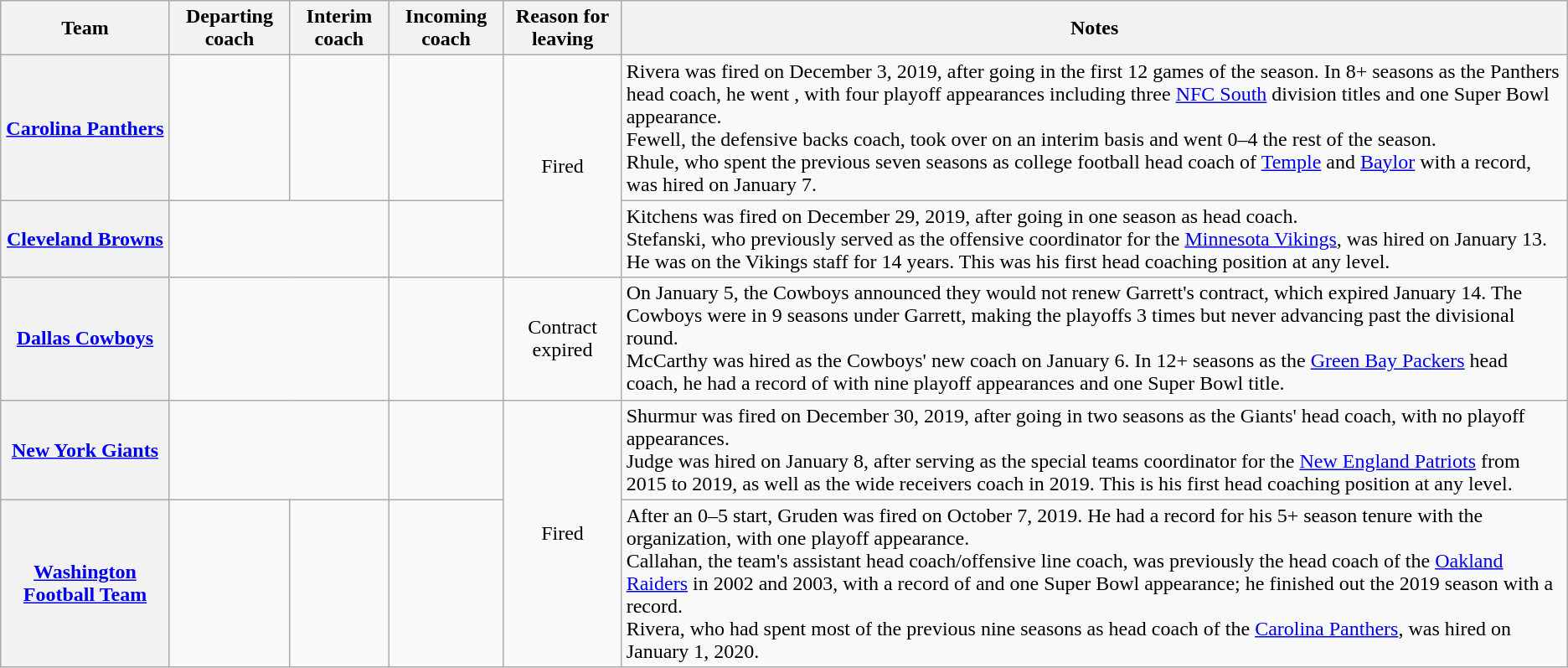<table class="wikitable sortable plainrowheaders">
<tr>
<th scope="col">Team</th>
<th scope="col">Departing coach</th>
<th scope="col">Interim coach</th>
<th scope="col">Incoming coach</th>
<th scope="col" class="unsortable">Reason for leaving</th>
<th scope="col">Notes</th>
</tr>
<tr>
<th scope="row" style="text-align:center;"><a href='#'>Carolina Panthers</a></th>
<td style="text-align:center;"></td>
<td style="text-align:center;"></td>
<td style="text-align:center;"></td>
<td rowspan="2" style="text-align:center;">Fired</td>
<td>Rivera was fired on December 3, 2019, after going  in the first 12 games of the season. In 8+ seasons as the Panthers head coach, he went , with four playoff appearances including three <a href='#'>NFC South</a> division titles and one Super Bowl appearance.<br>Fewell, the defensive backs coach, took over on an interim basis and went 0–4 the rest of the season.<br>Rhule, who spent the previous seven seasons as college football head coach of <a href='#'>Temple</a> and <a href='#'>Baylor</a> with a  record, was hired on January 7.</td>
</tr>
<tr>
<th scope="row" style="text-align:center;"><a href='#'>Cleveland Browns</a></th>
<td style="text-align:center;" colspan="2"></td>
<td style="text-align:center;"></td>
<td>Kitchens was fired on December 29, 2019, after going  in one season as head coach.<br>Stefanski, who previously served as the offensive coordinator for the <a href='#'>Minnesota Vikings</a>, was hired on January 13. He was on the Vikings staff for 14 years. This was his first head coaching position at any level.</td>
</tr>
<tr>
<th scope="row" style="text-align:center;"><a href='#'>Dallas Cowboys</a></th>
<td style="text-align:center;" colspan="2"></td>
<td style="text-align:center;"></td>
<td style="text-align:center;">Contract expired</td>
<td>On January 5, the Cowboys announced they would not renew Garrett's contract, which expired January 14. The Cowboys were  in 9 seasons under Garrett, making the playoffs 3 times but never advancing past the divisional round.<br>McCarthy was hired as the Cowboys' new coach on January 6. In 12+ seasons as the <a href='#'>Green Bay Packers</a> head coach, he had a record of  with nine playoff appearances and one Super Bowl title.</td>
</tr>
<tr>
<th scope="row" style="text-align:center;"><a href='#'>New York Giants</a></th>
<td colspan="2" style="text-align:center;"></td>
<td style="text-align:center;"></td>
<td rowspan="2" style="text-align:center;">Fired</td>
<td>Shurmur was fired on December 30, 2019, after going  in two seasons as the Giants' head coach, with no playoff appearances.<br>Judge was hired on January 8, after serving as the special teams coordinator for the <a href='#'>New England Patriots</a> from 2015 to 2019, as well as the wide receivers coach in 2019. This is his first head coaching position at any level.</td>
</tr>
<tr>
<th scope="row" style="text-align:center;"><a href='#'>Washington Football Team</a></th>
<td style="text-align:center;"></td>
<td style="text-align:center;"></td>
<td style="text-align:center;"></td>
<td>After an 0–5 start, Gruden was fired on October 7, 2019. He had a  record for his 5+ season tenure with the organization, with one playoff appearance.<br>Callahan, the team's assistant head coach/offensive line coach, was previously the head coach of the <a href='#'>Oakland Raiders</a> in 2002 and 2003, with a record of  and one Super Bowl appearance; he finished out the 2019 season with a  record.<br>Rivera, who had spent most of the previous nine seasons as head coach of the <a href='#'>Carolina Panthers</a>, was hired on January 1, 2020.</td>
</tr>
</table>
